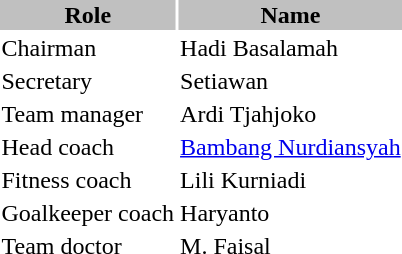<table class="toccolours">
<tr>
<th bgcolor=silver>Role</th>
<th bgcolor=silver>Name</th>
</tr>
<tr>
<td>Chairman</td>
<td> Hadi Basalamah</td>
</tr>
<tr>
<td>Secretary</td>
<td> Setiawan</td>
</tr>
<tr>
<td>Team manager</td>
<td> Ardi Tjahjoko</td>
</tr>
<tr>
<td>Head coach</td>
<td> <a href='#'>Bambang Nurdiansyah</a></td>
</tr>
<tr>
<td>Fitness coach</td>
<td> Lili Kurniadi</td>
</tr>
<tr>
<td>Goalkeeper coach</td>
<td> Haryanto</td>
</tr>
<tr>
<td>Team doctor</td>
<td> M. Faisal</td>
</tr>
<tr>
</tr>
</table>
